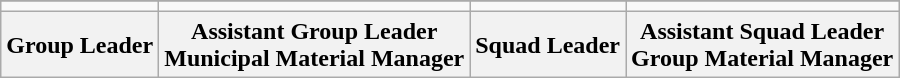<table class="wikitable">
<tr style="text-align:center;">
</tr>
<tr style="text-align:center;">
<td></td>
<td></td>
<td></td>
<td></td>
</tr>
<tr style="text-align:center;">
<th>Group Leader</th>
<th>Assistant Group Leader<br>Municipal Material Manager</th>
<th>Squad Leader</th>
<th>Assistant Squad Leader<br>Group Material Manager</th>
</tr>
</table>
